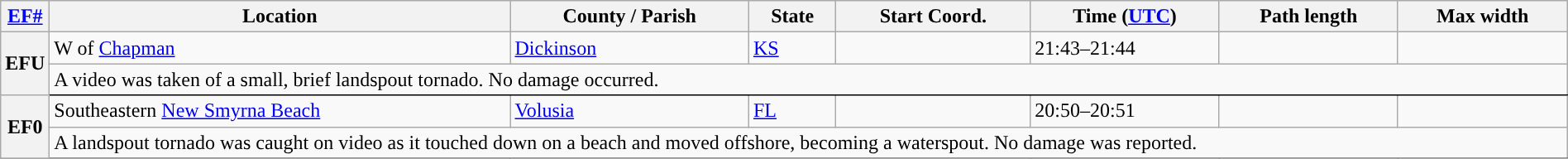<table class="wikitable sortable" style="width:100%;">
<tr>
<th scope="col" width="2%" align="center"><a href='#'>EF#</a></th>
<th scope="col" align="center" class="unsortable">Location</th>
<th scope="col" align="center" class="unsortable">County / Parish</th>
<th scope="col" align="center">State</th>
<th scope="col" align="center">Start Coord.</th>
<th scope="col" align="center">Time (<a href='#'>UTC</a>)</th>
<th scope="col" align="center">Path length</th>
<th scope="col" align="center">Max width</th>
</tr>
<tr>
<th scope="row" rowspan="2" style="background-color:#">EFU</th>
<td>W of <a href='#'>Chapman</a></td>
<td><a href='#'>Dickinson</a></td>
<td><a href='#'>KS</a></td>
<td></td>
<td>21:43–21:44</td>
<td></td>
<td></td>
</tr>
<tr class="expand-child">
<td colspan="8" style=" border-bottom: 1px solid black;">A video was taken of a small, brief landspout tornado. No damage occurred.</td>
</tr>
<tr>
<th scope="row" rowspan="2" style="background-color:#">EF0</th>
<td>Southeastern <a href='#'>New Smyrna Beach</a></td>
<td><a href='#'>Volusia</a></td>
<td><a href='#'>FL</a></td>
<td></td>
<td>20:50–20:51</td>
<td></td>
<td></td>
</tr>
<tr class="expand-child">
<td colspan="8" style=" border-bottom: 1px solid black;">A landspout tornado was caught on video as it touched down on a beach and moved offshore, becoming a waterspout. No damage was reported.</td>
</tr>
<tr>
</tr>
</table>
